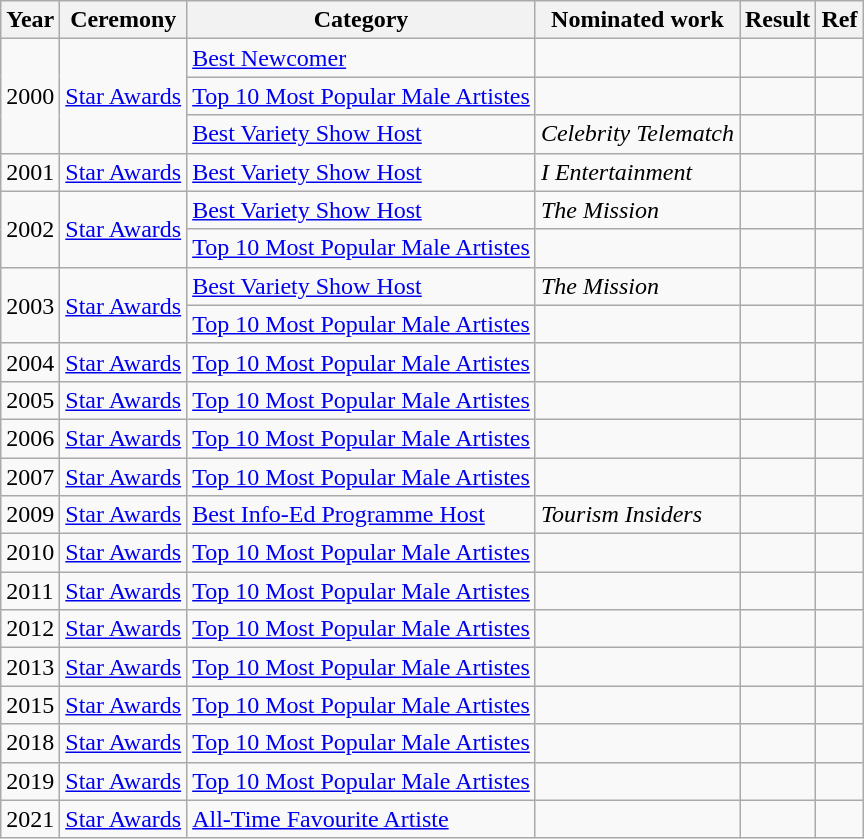<table class="wikitable sortable">
<tr>
<th>Year</th>
<th>Ceremony</th>
<th>Category</th>
<th>Nominated work</th>
<th>Result</th>
<th>Ref</th>
</tr>
<tr>
<td rowspan="3">2000</td>
<td rowspan="3"><a href='#'>Star Awards</a></td>
<td><a href='#'>Best Newcomer</a></td>
<td></td>
<td></td>
<td></td>
</tr>
<tr>
<td><a href='#'>Top 10 Most Popular Male Artistes</a></td>
<td></td>
<td></td>
<td></td>
</tr>
<tr>
<td><a href='#'>Best Variety Show Host</a></td>
<td><em>Celebrity Telematch </em></td>
<td></td>
<td></td>
</tr>
<tr>
<td>2001</td>
<td><a href='#'>Star Awards</a></td>
<td><a href='#'>Best Variety Show Host</a></td>
<td><em>I Entertainment </em></td>
<td></td>
<td></td>
</tr>
<tr>
<td rowspan="2">2002</td>
<td rowspan="2"><a href='#'>Star Awards</a></td>
<td><a href='#'>Best Variety Show Host</a></td>
<td><em>The Mission </em></td>
<td></td>
<td></td>
</tr>
<tr>
<td><a href='#'>Top 10 Most Popular Male Artistes</a></td>
<td></td>
<td></td>
<td></td>
</tr>
<tr>
<td rowspan="2">2003</td>
<td rowspan="2"><a href='#'>Star Awards</a></td>
<td><a href='#'>Best Variety Show Host</a></td>
<td><em>The Mission</em></td>
<td></td>
<td></td>
</tr>
<tr>
<td><a href='#'>Top 10 Most Popular Male Artistes</a></td>
<td></td>
<td></td>
<td></td>
</tr>
<tr>
<td>2004</td>
<td><a href='#'>Star Awards</a></td>
<td><a href='#'>Top 10 Most Popular Male Artistes</a></td>
<td></td>
<td></td>
<td></td>
</tr>
<tr>
<td>2005</td>
<td><a href='#'>Star Awards</a></td>
<td><a href='#'>Top 10 Most Popular Male Artistes</a></td>
<td></td>
<td></td>
<td></td>
</tr>
<tr>
<td>2006</td>
<td><a href='#'>Star Awards</a></td>
<td><a href='#'>Top 10 Most Popular Male Artistes</a></td>
<td></td>
<td></td>
<td></td>
</tr>
<tr>
<td>2007</td>
<td><a href='#'>Star Awards</a></td>
<td><a href='#'>Top 10 Most Popular Male Artistes</a></td>
<td></td>
<td></td>
<td></td>
</tr>
<tr>
<td>2009</td>
<td><a href='#'>Star Awards</a></td>
<td><a href='#'>Best Info-Ed Programme Host</a></td>
<td><em>Tourism Insiders </em></td>
<td></td>
<td></td>
</tr>
<tr>
<td>2010</td>
<td><a href='#'>Star Awards</a></td>
<td><a href='#'>Top 10 Most Popular Male Artistes</a></td>
<td></td>
<td></td>
<td></td>
</tr>
<tr>
<td>2011</td>
<td><a href='#'>Star Awards</a></td>
<td><a href='#'>Top 10 Most Popular Male Artistes</a></td>
<td></td>
<td></td>
<td></td>
</tr>
<tr>
<td>2012</td>
<td><a href='#'>Star Awards</a></td>
<td><a href='#'>Top 10 Most Popular Male Artistes</a></td>
<td></td>
<td></td>
<td></td>
</tr>
<tr>
<td>2013</td>
<td><a href='#'>Star Awards</a></td>
<td><a href='#'>Top 10 Most Popular Male Artistes</a></td>
<td></td>
<td></td>
<td></td>
</tr>
<tr>
<td>2015</td>
<td><a href='#'>Star Awards</a></td>
<td><a href='#'>Top 10 Most Popular Male Artistes</a></td>
<td></td>
<td></td>
<td></td>
</tr>
<tr>
<td>2018</td>
<td><a href='#'>Star Awards</a></td>
<td><a href='#'>Top 10 Most Popular Male Artistes</a></td>
<td></td>
<td></td>
<td></td>
</tr>
<tr>
<td>2019</td>
<td><a href='#'>Star Awards</a></td>
<td><a href='#'>Top 10 Most Popular Male Artistes</a></td>
<td></td>
<td></td>
<td></td>
</tr>
<tr>
<td>2021</td>
<td><a href='#'>Star Awards</a></td>
<td><a href='#'>All-Time Favourite Artiste</a></td>
<td></td>
<td></td>
<td></td>
</tr>
</table>
